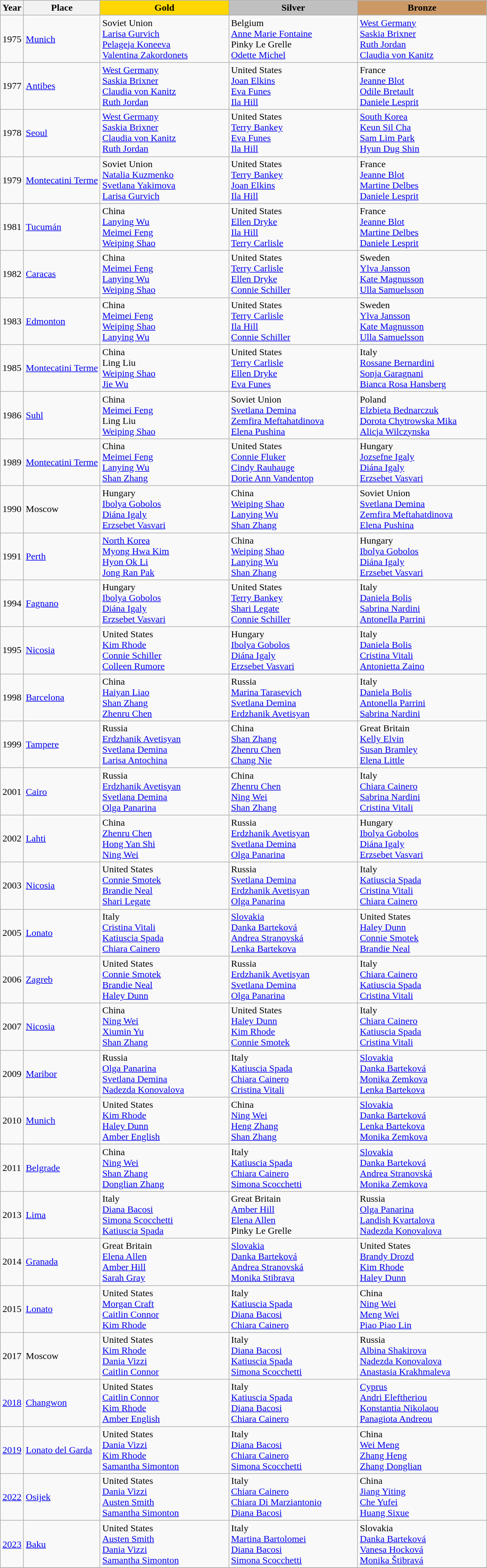<table class="wikitable">
<tr>
<th>Year</th>
<th>Place</th>
<th style="background:gold"    width="210">Gold</th>
<th style="background:silver"  width="210">Silver</th>
<th style="background:#cc9966" width="210">Bronze</th>
</tr>
<tr>
<td>1975</td>
<td> <a href='#'>Munich</a></td>
<td> Soviet Union<br><a href='#'>Larisa Gurvich</a><br><a href='#'>Pelageja Koneeva</a><br><a href='#'>Valentina Zakordonets</a></td>
<td> Belgium<br><a href='#'>Anne Marie Fontaine</a><br>Pinky Le Grelle<br><a href='#'>Odette Michel</a></td>
<td> <a href='#'>West Germany</a><br><a href='#'>Saskia Brixner</a><br><a href='#'>Ruth Jordan</a><br><a href='#'>Claudia von Kanitz</a></td>
</tr>
<tr>
<td>1977</td>
<td> <a href='#'>Antibes</a></td>
<td> <a href='#'>West Germany</a><br><a href='#'>Saskia Brixner</a><br><a href='#'>Claudia von Kanitz</a><br><a href='#'>Ruth Jordan</a></td>
<td> United States<br><a href='#'>Joan Elkins</a><br><a href='#'>Eva Funes</a><br><a href='#'>Ila Hill</a></td>
<td> France<br><a href='#'>Jeanne Blot</a><br><a href='#'>Odile Bretault</a><br><a href='#'>Daniele Lesprit</a></td>
</tr>
<tr>
<td>1978</td>
<td> <a href='#'>Seoul</a></td>
<td> <a href='#'>West Germany</a><br><a href='#'>Saskia Brixner</a><br><a href='#'>Claudia von Kanitz</a><br><a href='#'>Ruth Jordan</a></td>
<td> United States<br><a href='#'>Terry Bankey</a><br><a href='#'>Eva Funes</a><br><a href='#'>Ila Hill</a></td>
<td> <a href='#'>South Korea</a><br><a href='#'>Keun Sil Cha</a><br><a href='#'>Sam Lim Park</a><br><a href='#'>Hyun Dug Shin</a></td>
</tr>
<tr>
<td>1979</td>
<td> <a href='#'>Montecatini Terme</a></td>
<td> Soviet Union<br><a href='#'>Natalia Kuzmenko</a><br><a href='#'>Svetlana Yakimova</a><br><a href='#'>Larisa Gurvich</a></td>
<td> United States<br><a href='#'>Terry Bankey</a><br><a href='#'>Joan Elkins</a><br><a href='#'>Ila Hill</a></td>
<td> France<br><a href='#'>Jeanne Blot</a><br><a href='#'>Martine Delbes</a><br><a href='#'>Daniele Lesprit</a></td>
</tr>
<tr>
<td>1981</td>
<td> <a href='#'>Tucumán</a></td>
<td> China<br><a href='#'>Lanying Wu</a><br><a href='#'>Meimei Feng</a><br><a href='#'>Weiping Shao</a></td>
<td> United States<br><a href='#'>Ellen Dryke</a><br><a href='#'>Ila Hill</a><br><a href='#'>Terry Carlisle</a></td>
<td> France<br><a href='#'>Jeanne Blot</a><br><a href='#'>Martine Delbes</a><br><a href='#'>Daniele Lesprit</a></td>
</tr>
<tr>
<td>1982</td>
<td> <a href='#'>Caracas</a></td>
<td> China<br><a href='#'>Meimei Feng</a><br><a href='#'>Lanying Wu</a><br><a href='#'>Weiping Shao</a></td>
<td> United States<br><a href='#'>Terry Carlisle</a><br><a href='#'>Ellen Dryke</a><br><a href='#'>Connie Schiller</a></td>
<td> Sweden<br><a href='#'>Ylva Jansson</a><br><a href='#'>Kate Magnusson</a><br><a href='#'>Ulla Samuelsson</a></td>
</tr>
<tr>
<td>1983</td>
<td> <a href='#'>Edmonton</a></td>
<td> China<br><a href='#'>Meimei Feng</a><br><a href='#'>Weiping Shao</a><br><a href='#'>Lanying Wu</a></td>
<td> United States<br><a href='#'>Terry Carlisle</a><br><a href='#'>Ila Hill</a><br><a href='#'>Connie Schiller</a></td>
<td> Sweden<br><a href='#'>Ylva Jansson</a><br><a href='#'>Kate Magnusson</a><br><a href='#'>Ulla Samuelsson</a></td>
</tr>
<tr>
<td>1985</td>
<td> <a href='#'>Montecatini Terme</a></td>
<td> China<br>Ling Liu<br><a href='#'>Weiping Shao</a><br><a href='#'>Jie Wu</a></td>
<td> United States<br><a href='#'>Terry Carlisle</a><br><a href='#'>Ellen Dryke</a><br><a href='#'>Eva Funes</a></td>
<td> Italy<br><a href='#'>Rossane Bernardini</a><br><a href='#'>Sonja Garagnani</a><br><a href='#'>Bianca Rosa Hansberg</a></td>
</tr>
<tr>
<td>1986</td>
<td> <a href='#'>Suhl</a></td>
<td> China<br><a href='#'>Meimei Feng</a><br>Ling Liu<br><a href='#'>Weiping Shao</a></td>
<td> Soviet Union<br><a href='#'>Svetlana Demina</a><br><a href='#'>Zemfira Meftahatdinova</a><br><a href='#'>Elena Pushina</a></td>
<td> Poland<br><a href='#'>Elzbieta Bednarczuk</a><br><a href='#'>Dorota Chytrowska Mika</a><br><a href='#'>Alicja Wilczynska</a></td>
</tr>
<tr>
<td>1989</td>
<td> <a href='#'>Montecatini Terme</a></td>
<td> China<br><a href='#'>Meimei Feng</a><br><a href='#'>Lanying Wu</a><br><a href='#'>Shan Zhang</a></td>
<td> United States<br><a href='#'>Connie Fluker</a><br><a href='#'>Cindy Rauhauge</a><br><a href='#'>Dorie Ann Vandentop</a></td>
<td> Hungary<br><a href='#'>Jozsefne Igaly</a><br><a href='#'>Diána Igaly</a><br><a href='#'>Erzsebet Vasvari</a></td>
</tr>
<tr>
<td>1990</td>
<td> Moscow</td>
<td> Hungary<br><a href='#'>Ibolya Gobolos</a><br><a href='#'>Diána Igaly</a><br><a href='#'>Erzsebet Vasvari</a></td>
<td> China<br><a href='#'>Weiping Shao</a><br><a href='#'>Lanying Wu</a><br><a href='#'>Shan Zhang</a></td>
<td> Soviet Union<br><a href='#'>Svetlana Demina</a><br><a href='#'>Zemfira Meftahatdinova</a><br><a href='#'>Elena Pushina</a></td>
</tr>
<tr>
<td>1991</td>
<td> <a href='#'>Perth</a></td>
<td> <a href='#'>North Korea</a><br><a href='#'>Myong Hwa Kim</a><br><a href='#'>Hyon Ok Li</a><br><a href='#'>Jong Ran Pak</a></td>
<td> China<br><a href='#'>Weiping Shao</a><br><a href='#'>Lanying Wu</a><br><a href='#'>Shan Zhang</a></td>
<td> Hungary<br><a href='#'>Ibolya Gobolos</a><br><a href='#'>Diána Igaly</a><br><a href='#'>Erzsebet Vasvari</a></td>
</tr>
<tr>
<td>1994</td>
<td> <a href='#'>Fagnano</a></td>
<td> Hungary<br><a href='#'>Ibolya Gobolos</a><br><a href='#'>Diána Igaly</a><br><a href='#'>Erzsebet Vasvari</a></td>
<td> United States<br><a href='#'>Terry Bankey</a><br><a href='#'>Shari Legate</a><br><a href='#'>Connie Schiller</a></td>
<td> Italy<br><a href='#'>Daniela Bolis</a><br><a href='#'>Sabrina Nardini</a><br><a href='#'>Antonella Parrini</a></td>
</tr>
<tr>
<td>1995</td>
<td> <a href='#'>Nicosia</a></td>
<td> United States<br><a href='#'>Kim Rhode</a><br><a href='#'>Connie Schiller</a><br><a href='#'>Colleen Rumore</a></td>
<td> Hungary<br><a href='#'>Ibolya Gobolos</a><br><a href='#'>Diána Igaly</a><br><a href='#'>Erzsebet Vasvari</a></td>
<td> Italy<br><a href='#'>Daniela Bolis</a><br><a href='#'>Cristina Vitali</a><br><a href='#'>Antonietta Zaino</a></td>
</tr>
<tr>
<td>1998</td>
<td> <a href='#'>Barcelona</a></td>
<td> China<br><a href='#'>Haiyan Liao</a><br><a href='#'>Shan Zhang</a><br><a href='#'>Zhenru Chen</a></td>
<td> Russia<br><a href='#'>Marina Tarasevich</a><br><a href='#'>Svetlana Demina</a><br><a href='#'>Erdzhanik Avetisyan</a></td>
<td> Italy<br><a href='#'>Daniela Bolis</a><br><a href='#'>Antonella Parrini</a><br><a href='#'>Sabrina Nardini</a></td>
</tr>
<tr>
<td>1999</td>
<td> <a href='#'>Tampere</a></td>
<td> Russia<br><a href='#'>Erdzhanik Avetisyan</a><br><a href='#'>Svetlana Demina</a><br><a href='#'>Larisa Antochina</a></td>
<td> China<br><a href='#'>Shan Zhang</a><br><a href='#'>Zhenru Chen</a><br><a href='#'>Chang Nie</a></td>
<td> Great Britain<br><a href='#'>Kelly Elvin</a><br><a href='#'>Susan Bramley</a><br><a href='#'>Elena Little</a></td>
</tr>
<tr>
<td>2001</td>
<td> <a href='#'>Cairo</a></td>
<td> Russia<br><a href='#'>Erdzhanik Avetisyan</a><br><a href='#'>Svetlana Demina</a><br><a href='#'>Olga Panarina</a></td>
<td> China<br><a href='#'>Zhenru Chen</a><br><a href='#'>Ning Wei</a><br><a href='#'>Shan Zhang</a></td>
<td> Italy<br><a href='#'>Chiara Cainero</a><br><a href='#'>Sabrina Nardini</a><br><a href='#'>Cristina Vitali</a></td>
</tr>
<tr>
<td>2002</td>
<td> <a href='#'>Lahti</a></td>
<td> China<br><a href='#'>Zhenru Chen</a><br><a href='#'>Hong Yan Shi</a><br><a href='#'>Ning Wei</a></td>
<td> Russia<br><a href='#'>Erdzhanik Avetisyan</a><br><a href='#'>Svetlana Demina</a><br><a href='#'>Olga Panarina</a></td>
<td> Hungary<br><a href='#'>Ibolya Gobolos</a><br><a href='#'>Diána Igaly</a><br><a href='#'>Erzsebet Vasvari</a></td>
</tr>
<tr>
<td>2003</td>
<td> <a href='#'>Nicosia</a></td>
<td> United States<br><a href='#'>Connie Smotek</a><br><a href='#'>Brandie Neal</a><br><a href='#'>Shari Legate</a></td>
<td> Russia<br><a href='#'>Svetlana Demina</a><br><a href='#'>Erdzhanik Avetisyan</a><br><a href='#'>Olga Panarina</a></td>
<td> Italy<br><a href='#'>Katiuscia Spada</a><br><a href='#'>Cristina Vitali</a><br><a href='#'>Chiara Cainero</a></td>
</tr>
<tr>
<td>2005</td>
<td> <a href='#'>Lonato</a></td>
<td> Italy<br><a href='#'>Cristina Vitali</a><br><a href='#'>Katiuscia Spada</a><br><a href='#'>Chiara Cainero</a></td>
<td> <a href='#'>Slovakia</a><br><a href='#'>Danka Barteková</a><br><a href='#'>Andrea Stranovská</a><br><a href='#'>Lenka Bartekova</a></td>
<td> United States<br><a href='#'>Haley Dunn</a><br><a href='#'>Connie Smotek</a><br><a href='#'>Brandie Neal</a></td>
</tr>
<tr>
<td>2006</td>
<td> <a href='#'>Zagreb</a></td>
<td> United States<br><a href='#'>Connie Smotek</a><br><a href='#'>Brandie Neal</a><br><a href='#'>Haley Dunn</a></td>
<td> Russia<br><a href='#'>Erdzhanik Avetisyan</a><br><a href='#'>Svetlana Demina</a><br><a href='#'>Olga Panarina</a></td>
<td> Italy<br><a href='#'>Chiara Cainero</a><br><a href='#'>Katiuscia Spada</a><br><a href='#'>Cristina Vitali</a></td>
</tr>
<tr>
<td>2007</td>
<td> <a href='#'>Nicosia</a></td>
<td> China<br><a href='#'>Ning Wei</a><br><a href='#'>Xiumin Yu</a><br><a href='#'>Shan Zhang</a></td>
<td> United States<br><a href='#'>Haley Dunn</a><br><a href='#'>Kim Rhode</a><br><a href='#'>Connie Smotek</a></td>
<td> Italy<br><a href='#'>Chiara Cainero</a><br><a href='#'>Katiuscia Spada</a><br><a href='#'>Cristina Vitali</a></td>
</tr>
<tr>
<td>2009</td>
<td> <a href='#'>Maribor</a></td>
<td> Russia<br><a href='#'>Olga Panarina</a><br><a href='#'>Svetlana Demina</a><br><a href='#'>Nadezda Konovalova</a></td>
<td> Italy<br><a href='#'>Katiuscia Spada</a><br><a href='#'>Chiara Cainero</a><br><a href='#'>Cristina Vitali</a></td>
<td> <a href='#'>Slovakia</a><br><a href='#'>Danka Barteková</a><br><a href='#'>Monika Zemkova</a><br><a href='#'>Lenka Bartekova</a></td>
</tr>
<tr>
<td>2010</td>
<td> <a href='#'>Munich</a></td>
<td> United States<br><a href='#'>Kim Rhode</a><br><a href='#'>Haley Dunn</a><br><a href='#'>Amber English</a></td>
<td> China<br><a href='#'>Ning Wei</a><br><a href='#'>Heng Zhang</a><br><a href='#'>Shan Zhang</a></td>
<td> <a href='#'>Slovakia</a><br><a href='#'>Danka Barteková</a><br><a href='#'>Lenka Bartekova</a><br><a href='#'>Monika Zemkova</a></td>
</tr>
<tr>
<td>2011</td>
<td> <a href='#'>Belgrade</a></td>
<td> China<br><a href='#'>Ning Wei</a><br><a href='#'>Shan Zhang</a><br><a href='#'>Donglian Zhang</a></td>
<td> Italy<br><a href='#'>Katiuscia Spada</a><br><a href='#'>Chiara Cainero</a><br><a href='#'>Simona Scocchetti</a></td>
<td> <a href='#'>Slovakia</a><br><a href='#'>Danka Barteková</a><br><a href='#'>Andrea Stranovská</a><br><a href='#'>Monika Zemkova</a></td>
</tr>
<tr>
<td>2013</td>
<td> <a href='#'>Lima</a></td>
<td> Italy<br><a href='#'>Diana Bacosi</a><br><a href='#'>Simona Scocchetti</a><br><a href='#'>Katiuscia Spada</a></td>
<td> Great Britain<br><a href='#'>Amber Hill</a><br><a href='#'>Elena Allen</a><br>Pinky Le Grelle</td>
<td> Russia<br><a href='#'>Olga Panarina</a><br><a href='#'>Landish Kvartalova</a><br><a href='#'>Nadezda Konovalova</a></td>
</tr>
<tr>
<td>2014</td>
<td> <a href='#'>Granada</a></td>
<td> Great Britain<br><a href='#'>Elena Allen</a><br><a href='#'>Amber Hill</a><br><a href='#'>Sarah Gray</a></td>
<td> <a href='#'>Slovakia</a><br><a href='#'>Danka Barteková</a><br><a href='#'>Andrea Stranovská</a><br><a href='#'>Monika Stibrava</a></td>
<td> United States<br><a href='#'>Brandy Drozd</a><br><a href='#'>Kim Rhode</a><br><a href='#'>Haley Dunn</a></td>
</tr>
<tr>
<td>2015</td>
<td> <a href='#'>Lonato</a></td>
<td> United States<br><a href='#'>Morgan Craft</a><br><a href='#'>Caitlin Connor</a><br><a href='#'>Kim Rhode</a></td>
<td> Italy<br><a href='#'>Katiuscia Spada</a><br><a href='#'>Diana Bacosi</a><br><a href='#'>Chiara Cainero</a></td>
<td> China<br><a href='#'>Ning Wei</a><br><a href='#'>Meng Wei</a><br><a href='#'>Piao Piao Lin</a></td>
</tr>
<tr>
<td>2017</td>
<td> Moscow</td>
<td> United States<br><a href='#'>Kim Rhode</a><br><a href='#'>Dania Vizzi</a><br><a href='#'>Caitlin Connor</a></td>
<td> Italy<br><a href='#'>Diana Bacosi</a><br><a href='#'>Katiuscia Spada</a><br><a href='#'>Simona Scocchetti</a></td>
<td> Russia<br><a href='#'>Albina Shakirova</a><br><a href='#'>Nadezda Konovalova</a><br><a href='#'>Anastasia Krakhmaleva</a></td>
</tr>
<tr>
<td><a href='#'>2018</a></td>
<td> <a href='#'>Changwon</a></td>
<td> United States<br><a href='#'>Caitlin Connor</a><br><a href='#'>Kim Rhode</a><br><a href='#'>Amber English</a></td>
<td> Italy<br><a href='#'>Katiuscia Spada</a><br><a href='#'>Diana Bacosi</a><br><a href='#'>Chiara Cainero</a></td>
<td> <a href='#'>Cyprus</a><br><a href='#'>Andri Eleftheriou</a><br><a href='#'>Konstantia Nikolaou</a><br><a href='#'>Panagiota Andreou</a></td>
</tr>
<tr>
<td><a href='#'>2019</a></td>
<td> <a href='#'>Lonato del Garda</a></td>
<td> United States<br><a href='#'>Dania Vizzi</a><br><a href='#'>Kim Rhode</a><br><a href='#'>Samantha Simonton</a></td>
<td> Italy<br><a href='#'>Diana Bacosi</a><br><a href='#'>Chiara Cainero</a><br><a href='#'>Simona Scocchetti</a></td>
<td> China<br><a href='#'>Wei Meng</a><br><a href='#'>Zhang Heng</a><br><a href='#'>Zhang Donglian</a></td>
</tr>
<tr>
<td><a href='#'>2022</a></td>
<td> <a href='#'>Osijek</a></td>
<td> United States<br><a href='#'>Dania Vizzi</a><br><a href='#'>Austen Smith</a><br><a href='#'>Samantha Simonton</a></td>
<td> Italy<br><a href='#'>Chiara Cainero</a><br><a href='#'>Chiara Di Marziantonio</a><br><a href='#'>Diana Bacosi</a></td>
<td> China<br><a href='#'>Jiang Yiting</a><br><a href='#'>Che Yufei</a><br><a href='#'>Huang Sixue</a></td>
</tr>
<tr>
<td><a href='#'>2023</a></td>
<td> <a href='#'>Baku</a></td>
<td> United States<br><a href='#'>Austen Smith</a><br><a href='#'>Dania Vizzi</a><br><a href='#'>Samantha Simonton</a></td>
<td> Italy<br><a href='#'>Martina Bartolomei</a><br><a href='#'>Diana Bacosi</a><br><a href='#'>Simona Scocchetti</a></td>
<td> Slovakia<br><a href='#'>Danka Barteková</a><br><a href='#'>Vanesa Hocková</a><br><a href='#'>Monika Štibravá</a></td>
</tr>
<tr>
</tr>
</table>
